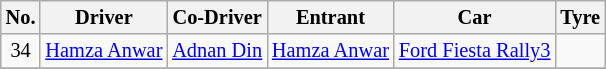<table class="wikitable" style="font-size: 85%;">
<tr>
<th>No.</th>
<th>Driver</th>
<th>Co-Driver</th>
<th>Entrant</th>
<th>Car</th>
<th>Tyre</th>
</tr>
<tr>
<td align="center">34</td>
<td> <a href='#'>Hamza Anwar</a></td>
<td> <a href='#'>Adnan Din</a></td>
<td> <a href='#'>Hamza Anwar</a></td>
<td><a href='#'>Ford Fiesta Rally3</a></td>
<td align="center"></td>
</tr>
<tr>
</tr>
</table>
